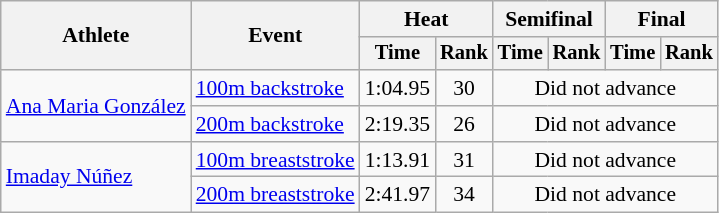<table class=wikitable style="font-size:90%">
<tr>
<th rowspan="2">Athlete</th>
<th rowspan="2">Event</th>
<th colspan="2">Heat</th>
<th colspan="2">Semifinal</th>
<th colspan="2">Final</th>
</tr>
<tr style="font-size:95%">
<th>Time</th>
<th>Rank</th>
<th>Time</th>
<th>Rank</th>
<th>Time</th>
<th>Rank</th>
</tr>
<tr align=center>
<td align=left rowspan=2><a href='#'>Ana Maria González</a></td>
<td align=left><a href='#'>100m backstroke</a></td>
<td>1:04.95</td>
<td>30</td>
<td colspan=4>Did not advance</td>
</tr>
<tr align=center>
<td align=left><a href='#'>200m backstroke</a></td>
<td>2:19.35</td>
<td>26</td>
<td colspan=4>Did not advance</td>
</tr>
<tr align=center>
<td align=left rowspan=2><a href='#'>Imaday Núñez</a></td>
<td align=left><a href='#'>100m breaststroke</a></td>
<td>1:13.91</td>
<td>31</td>
<td colspan=4>Did not advance</td>
</tr>
<tr align=center>
<td align=left><a href='#'>200m breaststroke</a></td>
<td>2:41.97</td>
<td>34</td>
<td colspan=4>Did not advance</td>
</tr>
</table>
